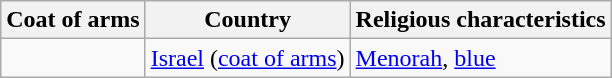<table class="wikitable">
<tr>
<th><strong>Coat of arms</strong></th>
<th><strong>Country</strong></th>
<th><strong>Religious characteristics</strong></th>
</tr>
<tr>
<td></td>
<td><a href='#'>Israel</a> (<a href='#'>coat of arms</a>)</td>
<td><a href='#'>Menorah</a>, <a href='#'>blue</a></td>
</tr>
</table>
